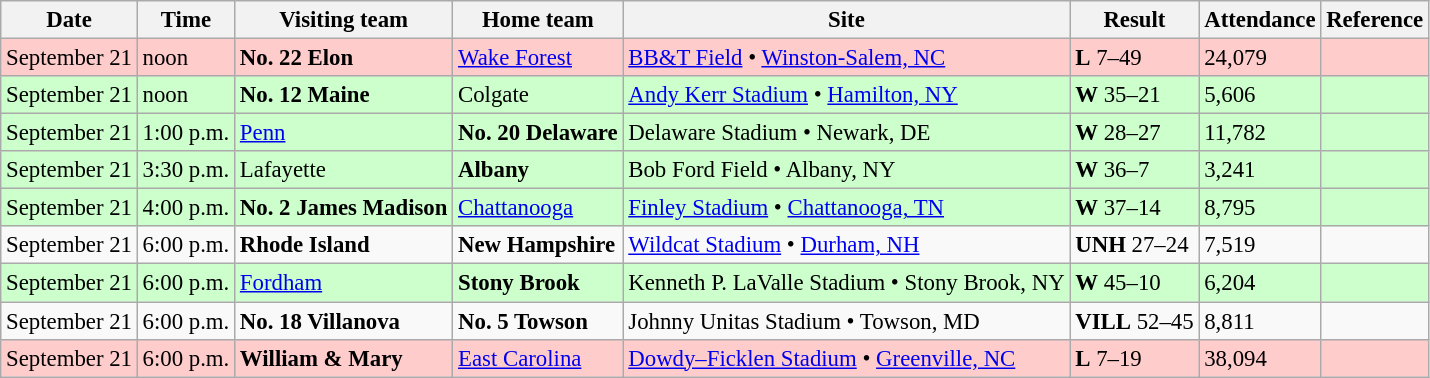<table class="wikitable" style="font-size:95%;">
<tr>
<th>Date</th>
<th>Time</th>
<th>Visiting team</th>
<th>Home team</th>
<th>Site</th>
<th>Result</th>
<th>Attendance</th>
<th class="unsortable">Reference</th>
</tr>
<tr bgcolor=#ffcccc>
<td>September 21</td>
<td>noon</td>
<td><strong>No. 22 Elon</strong></td>
<td><a href='#'>Wake Forest</a></td>
<td><a href='#'>BB&T Field</a> • <a href='#'>Winston-Salem, NC</a></td>
<td><strong>L</strong> 7–49</td>
<td>24,079</td>
<td></td>
</tr>
<tr bgcolor=#ccffcc>
<td>September 21</td>
<td>noon</td>
<td><strong>No. 12 Maine</strong></td>
<td>Colgate</td>
<td><a href='#'>Andy Kerr Stadium</a> • <a href='#'>Hamilton, NY</a></td>
<td><strong>W</strong> 35–21</td>
<td>5,606</td>
<td></td>
</tr>
<tr bgcolor=#ccffcc>
<td>September 21</td>
<td>1:00 p.m.</td>
<td><a href='#'>Penn</a></td>
<td><strong>No. 20 Delaware</strong></td>
<td>Delaware Stadium • Newark, DE</td>
<td><strong>W</strong> 28–27</td>
<td>11,782</td>
<td></td>
</tr>
<tr bgcolor=#ccffcc>
<td>September 21</td>
<td>3:30 p.m.</td>
<td>Lafayette</td>
<td><strong>Albany</strong></td>
<td>Bob Ford Field • Albany, NY</td>
<td><strong>W</strong> 36–7</td>
<td>3,241</td>
<td></td>
</tr>
<tr bgcolor=#ccffcc>
<td>September 21</td>
<td>4:00 p.m.</td>
<td><strong>No. 2 James Madison</strong></td>
<td><a href='#'>Chattanooga</a></td>
<td><a href='#'>Finley Stadium</a> • <a href='#'>Chattanooga, TN</a></td>
<td><strong>W</strong> 37–14</td>
<td>8,795</td>
<td></td>
</tr>
<tr bgcolor=>
<td>September 21</td>
<td>6:00 p.m.</td>
<td><strong>Rhode Island</strong></td>
<td><strong>New Hampshire</strong></td>
<td><a href='#'>Wildcat Stadium</a> • <a href='#'>Durham, NH</a></td>
<td><strong>UNH</strong> 27–24</td>
<td>7,519</td>
<td></td>
</tr>
<tr bgcolor=#ccffcc>
<td>September 21</td>
<td>6:00 p.m.</td>
<td><a href='#'>Fordham</a></td>
<td><strong>Stony Brook</strong></td>
<td>Kenneth P. LaValle Stadium • Stony Brook, NY</td>
<td><strong>W</strong> 45–10</td>
<td>6,204</td>
<td></td>
</tr>
<tr bgcolor=>
<td>September 21</td>
<td>6:00 p.m.</td>
<td><strong>No. 18 Villanova</strong></td>
<td><strong>No. 5 Towson</strong></td>
<td>Johnny Unitas Stadium • Towson, MD</td>
<td><strong>VILL</strong> 52–45</td>
<td>8,811</td>
<td></td>
</tr>
<tr bgcolor=#ffcccc>
<td>September 21</td>
<td>6:00 p.m.</td>
<td><strong>William & Mary</strong></td>
<td><a href='#'>East Carolina</a></td>
<td><a href='#'>Dowdy–Ficklen Stadium</a> • <a href='#'>Greenville, NC</a></td>
<td><strong>L</strong> 7–19</td>
<td>38,094</td>
<td></td>
</tr>
</table>
